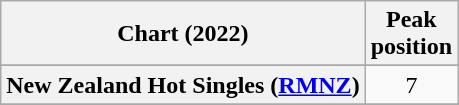<table class="wikitable sortable plainrowheaders" style="text-align:center">
<tr>
<th scope="col">Chart (2022)</th>
<th scope="col">Peak<br>position</th>
</tr>
<tr>
</tr>
<tr>
<th scope="row">New Zealand Hot Singles (<a href='#'>RMNZ</a>)</th>
<td>7</td>
</tr>
<tr>
</tr>
</table>
